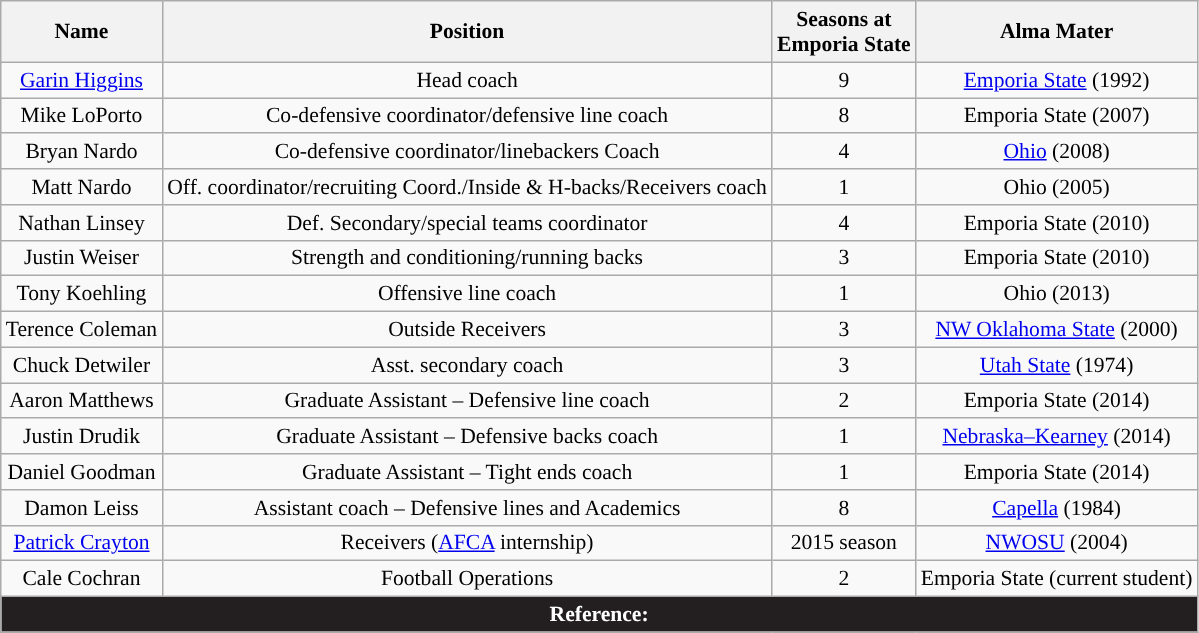<table class="wikitable" style="font-size:90%;">
<tr>
<th>Name</th>
<th>Position</th>
<th>Seasons at<br>Emporia State</th>
<th>Alma Mater</th>
</tr>
<tr style="text-align:center;">
<td align=center><a href='#'>Garin Higgins</a></td>
<td>Head coach</td>
<td>9</td>
<td><a href='#'>Emporia State</a> (1992)</td>
</tr>
<tr style="text-align:center;">
<td align=center>Mike LoPorto</td>
<td>Co-defensive coordinator/defensive line coach</td>
<td>8</td>
<td>Emporia State (2007)</td>
</tr>
<tr style="text-align:center;">
<td align=center>Bryan Nardo</td>
<td>Co-defensive coordinator/linebackers Coach</td>
<td>4</td>
<td><a href='#'>Ohio</a> (2008)</td>
</tr>
<tr style="text-align:center;">
<td align=center>Matt Nardo</td>
<td>Off. coordinator/recruiting Coord./Inside & H-backs/Receivers coach</td>
<td>1</td>
<td>Ohio (2005)</td>
</tr>
<tr style="text-align:center;">
<td align=center>Nathan Linsey</td>
<td>Def. Secondary/special teams coordinator</td>
<td>4</td>
<td>Emporia State (2010)</td>
</tr>
<tr style="text-align:center;">
<td align=center>Justin Weiser</td>
<td>Strength and conditioning/running backs</td>
<td>3</td>
<td>Emporia State (2010)</td>
</tr>
<tr style="text-align:center;">
<td align=center>Tony Koehling</td>
<td>Offensive line coach</td>
<td>1</td>
<td>Ohio (2013)</td>
</tr>
<tr style="text-align:center;">
<td align=center>Terence Coleman</td>
<td>Outside Receivers</td>
<td>3</td>
<td><a href='#'>NW Oklahoma State</a> (2000)</td>
</tr>
<tr style="text-align:center;">
<td align=center>Chuck Detwiler</td>
<td>Asst. secondary coach</td>
<td>3</td>
<td><a href='#'>Utah State</a> (1974)</td>
</tr>
<tr style="text-align:center;">
<td align=center>Aaron Matthews</td>
<td>Graduate Assistant – Defensive line coach</td>
<td>2</td>
<td>Emporia State (2014)</td>
</tr>
<tr style="text-align:center;">
<td align=center>Justin Drudik</td>
<td>Graduate Assistant – Defensive backs coach</td>
<td>1</td>
<td><a href='#'>Nebraska–Kearney</a> (2014)</td>
</tr>
<tr style="text-align:center;">
<td align=center>Daniel Goodman</td>
<td>Graduate Assistant – Tight ends coach</td>
<td>1</td>
<td>Emporia State (2014)</td>
</tr>
<tr style="text-align:center;">
<td align=center>Damon Leiss</td>
<td>Assistant coach – Defensive lines and Academics</td>
<td>8</td>
<td><a href='#'>Capella</a> (1984)</td>
</tr>
<tr style="text-align:center;">
<td align=center><a href='#'>Patrick Crayton</a></td>
<td>Receivers (<a href='#'>AFCA</a> internship)</td>
<td>2015 season</td>
<td><a href='#'>NWOSU</a> (2004)</td>
</tr>
<tr style="text-align:center;">
<td align=center>Cale Cochran</td>
<td>Football Operations</td>
<td>2</td>
<td>Emporia State (current student)</td>
</tr>
<tr style="text-align:center;">
<td colspan="4" style="background:#231F20; color:white;"><strong>Reference:</strong></td>
</tr>
</table>
